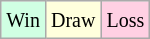<table class="wikitable">
<tr>
<td style="background-color: #d0ffe3;"><small>Win</small></td>
<td style="background-color: #ffffdd;"><small>Draw</small></td>
<td style="background-color: #ffd0e3;"><small>Loss</small></td>
</tr>
</table>
